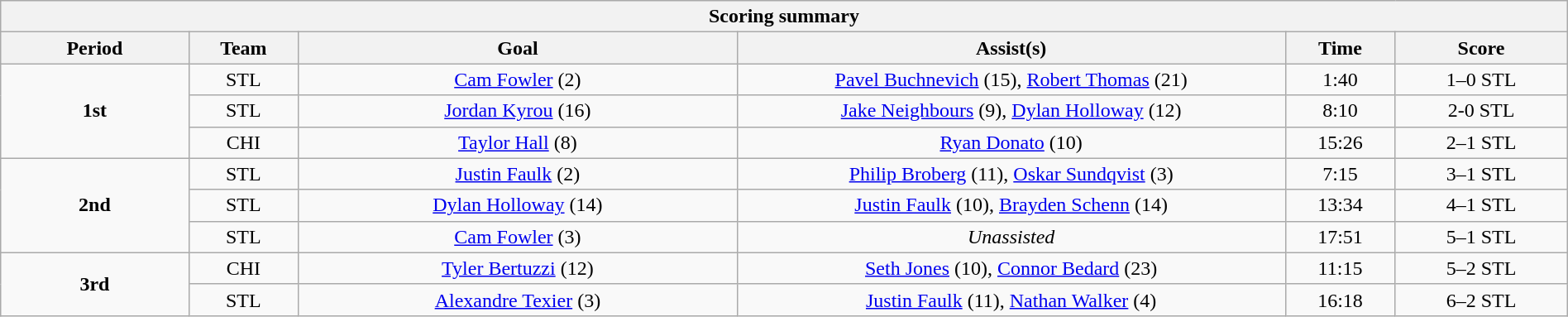<table style="width:100%;" class="wikitable">
<tr>
<th colspan=6>Scoring summary</th>
</tr>
<tr>
<th style="width:12%;">Period</th>
<th style="width:7%;">Team</th>
<th style="width:28%;">Goal</th>
<th style="width:35%;">Assist(s)</th>
<th style="width:7%;">Time</th>
<th style="width:11%;">Score</th>
</tr>
<tr style="text-align:center;">
<td rowspan="3"><strong>1st</strong></td>
<td>STL</td>
<td><a href='#'>Cam Fowler</a> (2)</td>
<td><a href='#'>Pavel Buchnevich</a> (15), <a href='#'>Robert Thomas</a> (21)</td>
<td>1:40</td>
<td>1–0 STL</td>
</tr>
<tr style="text-align:center;">
<td>STL</td>
<td><a href='#'>Jordan Kyrou</a> (16)</td>
<td><a href='#'>Jake Neighbours</a> (9), <a href='#'>Dylan Holloway</a> (12)</td>
<td>8:10</td>
<td>2-0 STL</td>
</tr>
<tr style="text-align:center;">
<td>CHI</td>
<td><a href='#'>Taylor Hall</a> (8)</td>
<td><a href='#'>Ryan Donato</a> (10)</td>
<td>15:26</td>
<td>2–1 STL</td>
</tr>
<tr style="text-align:center;">
<td rowspan="3"><strong>2nd</strong></td>
<td>STL</td>
<td><a href='#'>Justin Faulk</a> (2)</td>
<td><a href='#'>Philip Broberg</a> (11), <a href='#'>Oskar Sundqvist</a> (3)</td>
<td>7:15</td>
<td>3–1 STL</td>
</tr>
<tr style="text-align:center;">
<td>STL</td>
<td><a href='#'>Dylan Holloway</a> (14)</td>
<td><a href='#'>Justin Faulk</a> (10), <a href='#'>Brayden Schenn</a> (14)</td>
<td>13:34</td>
<td>4–1 STL</td>
</tr>
<tr style="text-align:center;">
<td>STL</td>
<td><a href='#'>Cam Fowler</a> (3)</td>
<td><em>Unassisted</em></td>
<td>17:51</td>
<td>5–1 STL</td>
</tr>
<tr style="text-align:center;">
<td rowspan="2"><strong>3rd</strong></td>
<td>CHI</td>
<td><a href='#'>Tyler Bertuzzi</a> (12)</td>
<td><a href='#'>Seth Jones</a> (10), <a href='#'>Connor Bedard</a> (23)</td>
<td>11:15</td>
<td>5–2 STL</td>
</tr>
<tr style="text-align:center;">
<td>STL</td>
<td><a href='#'>Alexandre Texier</a> (3)</td>
<td><a href='#'>Justin Faulk</a> (11), <a href='#'>Nathan Walker</a> (4)</td>
<td>16:18</td>
<td>6–2 STL</td>
</tr>
</table>
